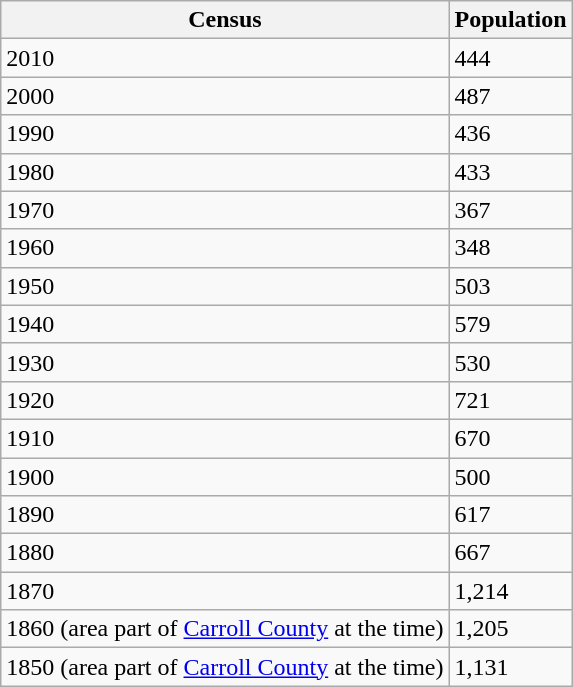<table class="wikitable">
<tr>
<th>Census</th>
<th>Population</th>
</tr>
<tr>
<td>2010</td>
<td>444</td>
</tr>
<tr>
<td>2000</td>
<td>487</td>
</tr>
<tr>
<td>1990</td>
<td>436</td>
</tr>
<tr>
<td>1980</td>
<td>433</td>
</tr>
<tr>
<td>1970</td>
<td>367</td>
</tr>
<tr>
<td>1960</td>
<td>348</td>
</tr>
<tr>
<td>1950</td>
<td>503</td>
</tr>
<tr>
<td>1940</td>
<td>579</td>
</tr>
<tr>
<td>1930</td>
<td>530</td>
</tr>
<tr>
<td>1920</td>
<td>721</td>
</tr>
<tr>
<td>1910</td>
<td>670</td>
</tr>
<tr>
<td>1900</td>
<td>500</td>
</tr>
<tr>
<td>1890</td>
<td>617</td>
</tr>
<tr>
<td>1880</td>
<td>667</td>
</tr>
<tr>
<td>1870</td>
<td>1,214</td>
</tr>
<tr>
<td>1860 (area part of <a href='#'>Carroll County</a> at the time)</td>
<td>1,205</td>
</tr>
<tr>
<td>1850 (area part of <a href='#'>Carroll County</a> at the time)</td>
<td>1,131</td>
</tr>
</table>
